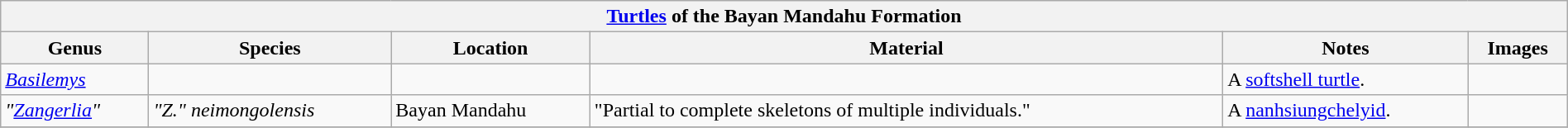<table class="wikitable" align="center" width="100%">
<tr>
<th colspan="7" align="center"><strong><a href='#'>Turtles</a> of the Bayan Mandahu Formation</strong></th>
</tr>
<tr>
<th>Genus</th>
<th>Species</th>
<th>Location</th>
<th>Material</th>
<th>Notes</th>
<th>Images</th>
</tr>
<tr>
<td><em><a href='#'>Basilemys</a></em></td>
<td></td>
<td></td>
<td></td>
<td>A <a href='#'>softshell turtle</a>.</td>
<td></td>
</tr>
<tr>
<td><em>"<a href='#'>Zangerlia</a>"</em></td>
<td><em>"Z." neimongolensis</em></td>
<td>Bayan Mandahu</td>
<td>"Partial to complete skeletons of multiple individuals."</td>
<td>A <a href='#'>nanhsiungchelyid</a>.</td>
<td></td>
</tr>
<tr>
</tr>
</table>
